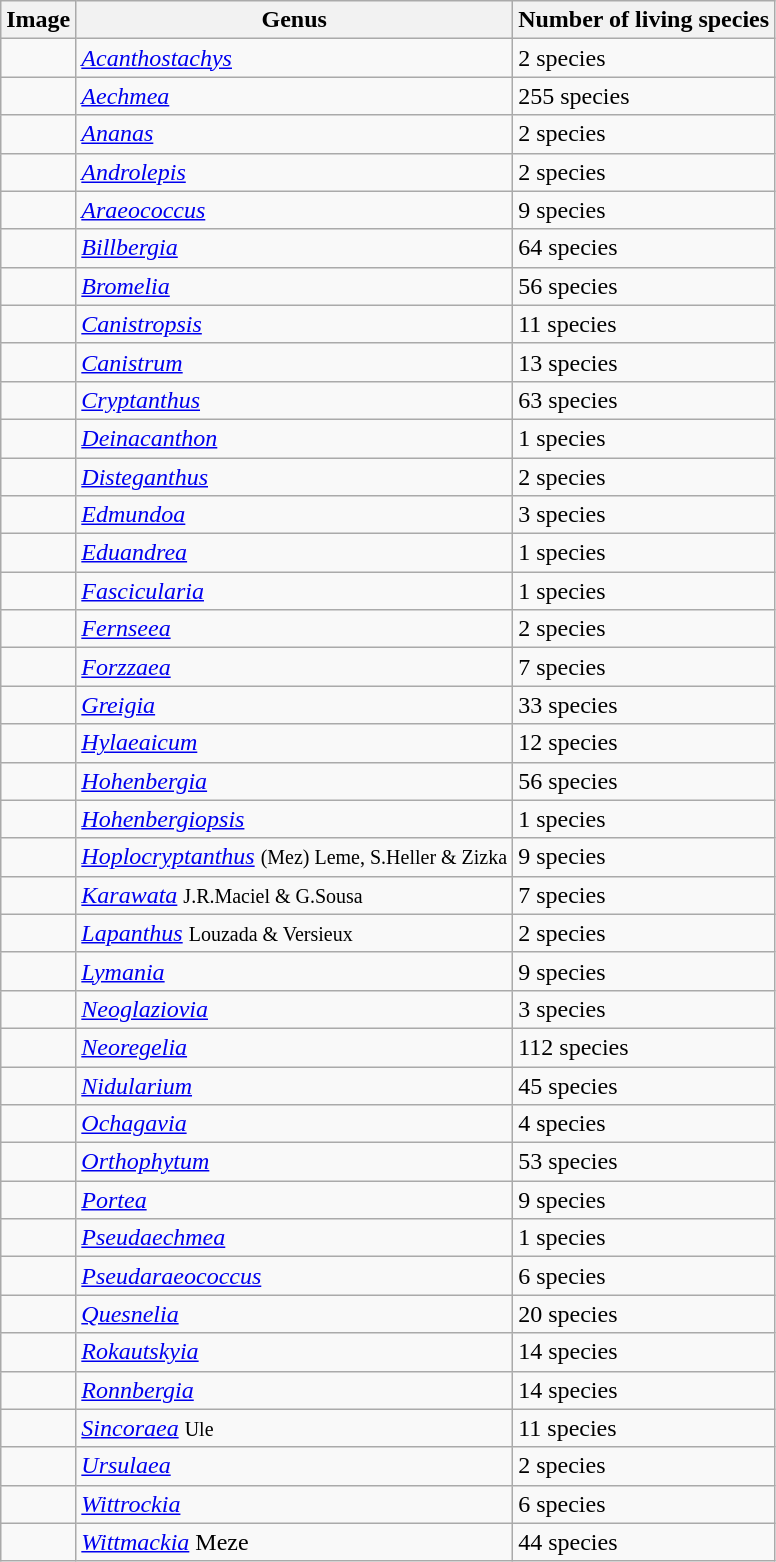<table class="wikitable">
<tr>
<th>Image</th>
<th>Genus</th>
<th>Number of living species</th>
</tr>
<tr>
<td></td>
<td><em><a href='#'>Acanthostachys</a></em></td>
<td>2 species</td>
</tr>
<tr>
<td></td>
<td><em><a href='#'>Aechmea</a></em></td>
<td>255 species</td>
</tr>
<tr>
<td></td>
<td><em><a href='#'>Ananas</a></em></td>
<td>2 species</td>
</tr>
<tr>
<td></td>
<td><em><a href='#'>Androlepis</a></em></td>
<td>2 species</td>
</tr>
<tr>
<td></td>
<td><em><a href='#'>Araeococcus</a></em></td>
<td>9 species</td>
</tr>
<tr>
<td></td>
<td><em><a href='#'>Billbergia</a></em></td>
<td>64 species</td>
</tr>
<tr>
<td></td>
<td><em><a href='#'>Bromelia</a></em></td>
<td>56 species</td>
</tr>
<tr>
<td></td>
<td><em><a href='#'>Canistropsis</a></em></td>
<td>11 species</td>
</tr>
<tr>
<td></td>
<td><em><a href='#'>Canistrum</a></em></td>
<td>13 species</td>
</tr>
<tr>
<td></td>
<td><em><a href='#'>Cryptanthus</a></em></td>
<td>63 species</td>
</tr>
<tr>
<td></td>
<td><em><a href='#'>Deinacanthon</a></em></td>
<td>1 species</td>
</tr>
<tr>
<td></td>
<td><em><a href='#'>Disteganthus</a></em></td>
<td>2 species</td>
</tr>
<tr>
<td></td>
<td><em><a href='#'>Edmundoa</a></em></td>
<td>3 species</td>
</tr>
<tr>
<td></td>
<td><em><a href='#'>Eduandrea</a></em></td>
<td>1 species</td>
</tr>
<tr>
<td></td>
<td><em><a href='#'>Fascicularia</a></em></td>
<td>1 species</td>
</tr>
<tr>
<td></td>
<td><em><a href='#'>Fernseea</a></em></td>
<td>2 species</td>
</tr>
<tr>
<td></td>
<td><em><a href='#'>Forzzaea</a></em></td>
<td>7 species</td>
</tr>
<tr>
<td></td>
<td><em><a href='#'>Greigia</a></em></td>
<td>33 species</td>
</tr>
<tr>
<td></td>
<td><em><a href='#'>Hylaeaicum</a></em></td>
<td>12 species</td>
</tr>
<tr>
<td></td>
<td><em><a href='#'>Hohenbergia</a></em></td>
<td>56 species</td>
</tr>
<tr>
<td></td>
<td><em><a href='#'>Hohenbergiopsis</a></em></td>
<td>1 species</td>
</tr>
<tr>
<td></td>
<td><em><a href='#'>Hoplocryptanthus</a></em> <small>(Mez) Leme, S.Heller & Zizka</small></td>
<td>9 species</td>
</tr>
<tr>
<td></td>
<td><em><a href='#'>Karawata</a></em> <small>J.R.Maciel & G.Sousa</small></td>
<td>7 species</td>
</tr>
<tr>
<td></td>
<td><em><a href='#'>Lapanthus</a></em> <small>Louzada & Versieux</small></td>
<td>2 species</td>
</tr>
<tr>
<td></td>
<td><em><a href='#'>Lymania</a></em></td>
<td>9 species</td>
</tr>
<tr>
<td></td>
<td><em><a href='#'>Neoglaziovia</a></em></td>
<td>3 species</td>
</tr>
<tr>
<td></td>
<td><em><a href='#'>Neoregelia</a></em></td>
<td>112 species</td>
</tr>
<tr>
<td></td>
<td><em><a href='#'>Nidularium</a></em></td>
<td>45 species</td>
</tr>
<tr>
<td></td>
<td><em><a href='#'>Ochagavia</a></em></td>
<td>4 species</td>
</tr>
<tr>
<td></td>
<td><em><a href='#'>Orthophytum</a></em></td>
<td>53 species</td>
</tr>
<tr>
<td></td>
<td><em><a href='#'>Portea</a></em></td>
<td>9 species</td>
</tr>
<tr>
<td></td>
<td><em><a href='#'>Pseudaechmea</a></em></td>
<td>1 species</td>
</tr>
<tr>
<td></td>
<td><em><a href='#'>Pseudaraeococcus</a></em></td>
<td>6 species</td>
</tr>
<tr>
<td></td>
<td><em><a href='#'>Quesnelia</a></em></td>
<td>20 species</td>
</tr>
<tr>
<td></td>
<td><em><a href='#'>Rokautskyia</a></em></td>
<td>14 species</td>
</tr>
<tr>
<td></td>
<td><em><a href='#'>Ronnbergia</a></em></td>
<td>14 species</td>
</tr>
<tr>
<td></td>
<td><em><a href='#'>Sincoraea</a></em> <small>Ule</small></td>
<td>11 species</td>
</tr>
<tr>
<td></td>
<td><em><a href='#'>Ursulaea</a></em></td>
<td>2 species</td>
</tr>
<tr>
<td></td>
<td><em><a href='#'>Wittrockia</a></em></td>
<td>6 species</td>
</tr>
<tr>
<td></td>
<td><em><a href='#'>Wittmackia</a></em> Meze</td>
<td>44 species</td>
</tr>
</table>
